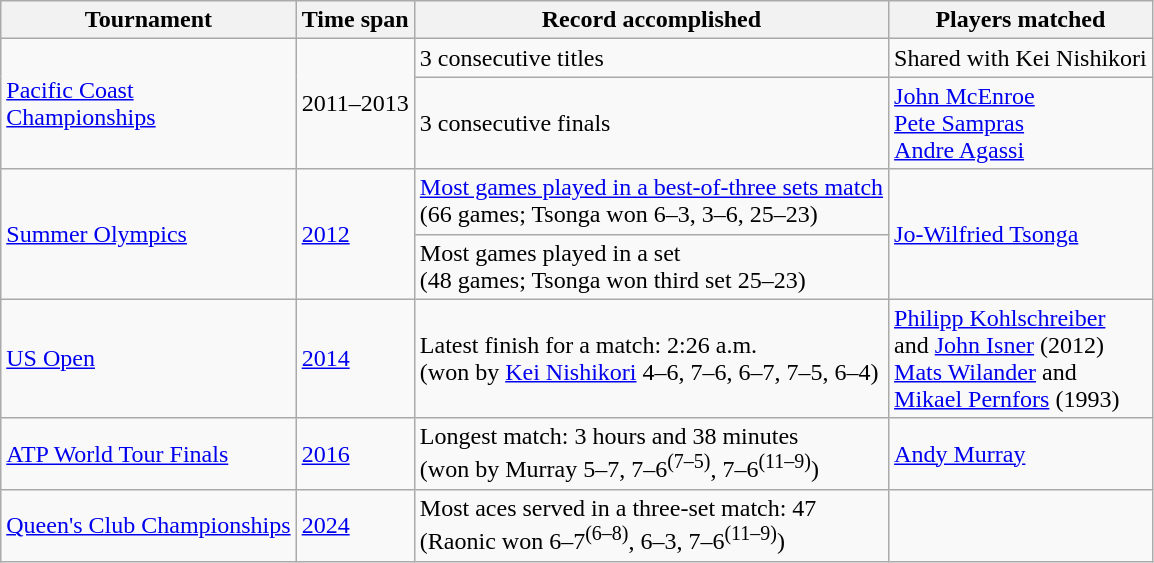<table class="wikitable">
<tr>
<th>Tournament</th>
<th>Time span</th>
<th>Record accomplished</th>
<th>Players matched</th>
</tr>
<tr>
<td rowspan="2"><a href='#'>Pacific Coast<br>Championships</a></td>
<td rowspan="2">2011–2013</td>
<td>3 consecutive titles</td>
<td>Shared with Kei Nishikori</td>
</tr>
<tr>
<td>3 consecutive finals</td>
<td><a href='#'>John McEnroe</a><br><a href='#'>Pete Sampras</a><br><a href='#'>Andre Agassi</a></td>
</tr>
<tr>
<td rowspan="2"><a href='#'>Summer Olympics</a></td>
<td rowspan="2"><a href='#'>2012</a></td>
<td><a href='#'>Most games played in a best-of-three sets match</a><br>(66 games; Tsonga won 6–3, 3–6, 25–23)</td>
<td rowspan="2"><a href='#'>Jo-Wilfried Tsonga</a></td>
</tr>
<tr>
<td>Most games played in a set<br>(48 games; Tsonga won third set 25–23)</td>
</tr>
<tr>
<td><a href='#'>US Open</a></td>
<td><a href='#'>2014</a></td>
<td>Latest finish for a match: 2:26 a.m.<br>(won by <a href='#'>Kei Nishikori</a> 4–6, 7–6, 6–7, 7–5, 6–4)</td>
<td><a href='#'>Philipp Kohlschreiber</a><br>and <a href='#'>John Isner</a> (2012)<br><a href='#'>Mats Wilander</a> and<br><a href='#'>Mikael Pernfors</a> (1993)</td>
</tr>
<tr>
<td><a href='#'>ATP World Tour Finals</a></td>
<td><a href='#'>2016</a></td>
<td>Longest match: 3 hours and 38 minutes<br>(won by Murray 5–7, 7–6<sup>(7–5)</sup>, 7–6<sup>(11–9)</sup>)</td>
<td><a href='#'>Andy Murray</a></td>
</tr>
<tr>
<td><a href='#'>Queen's Club Championships</a></td>
<td><a href='#'>2024</a></td>
<td>Most aces served in a three-set match: 47<br>(Raonic won 6–7<sup>(6–8)</sup>, 6–3, 7–6<sup>(11–9)</sup>)</td>
<td></td>
</tr>
</table>
